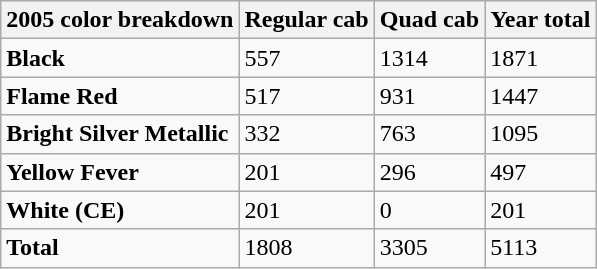<table class=wikitable>
<tr>
<th>2005 color breakdown</th>
<th>Regular cab</th>
<th>Quad cab</th>
<th>Year total</th>
</tr>
<tr>
<td><strong>Black</strong></td>
<td>557</td>
<td>1314</td>
<td>1871</td>
</tr>
<tr>
<td><strong>Flame Red</strong></td>
<td>517</td>
<td>931</td>
<td>1447</td>
</tr>
<tr>
<td><strong>Bright Silver Metallic</strong></td>
<td>332</td>
<td>763</td>
<td>1095</td>
</tr>
<tr>
<td><strong>Yellow Fever</strong></td>
<td>201</td>
<td>296</td>
<td>497</td>
</tr>
<tr>
<td><strong>White (CE)</strong></td>
<td>201</td>
<td>0</td>
<td>201</td>
</tr>
<tr>
<td><strong>Total</strong></td>
<td>1808</td>
<td>3305</td>
<td>5113</td>
</tr>
</table>
